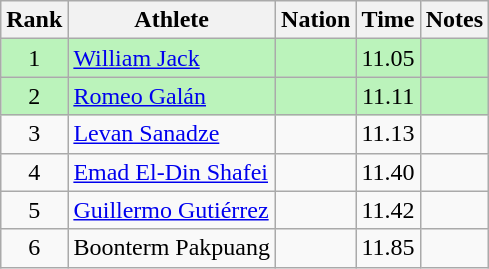<table class="wikitable sortable" style="text-align:center">
<tr>
<th>Rank</th>
<th>Athlete</th>
<th>Nation</th>
<th>Time</th>
<th>Notes</th>
</tr>
<tr bgcolor=bbf3bb>
<td>1</td>
<td align=left><a href='#'>William Jack</a></td>
<td align=left></td>
<td>11.05</td>
<td></td>
</tr>
<tr bgcolor=bbf3bb>
<td>2</td>
<td align=left><a href='#'>Romeo Galán</a></td>
<td align=left></td>
<td>11.11</td>
<td></td>
</tr>
<tr>
<td>3</td>
<td align=left><a href='#'>Levan Sanadze</a></td>
<td align=left></td>
<td>11.13</td>
<td></td>
</tr>
<tr>
<td>4</td>
<td align=left><a href='#'>Emad El-Din Shafei</a></td>
<td align=left></td>
<td>11.40</td>
<td></td>
</tr>
<tr>
<td>5</td>
<td align=left><a href='#'>Guillermo Gutiérrez</a></td>
<td align=left></td>
<td>11.42</td>
<td></td>
</tr>
<tr>
<td>6</td>
<td align=left>Boonterm Pakpuang</td>
<td align=left></td>
<td>11.85</td>
<td></td>
</tr>
</table>
